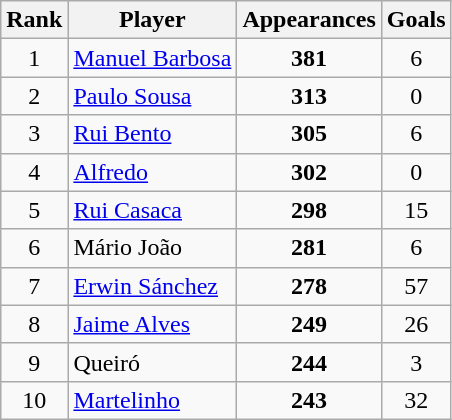<table class="wikitable" style="text-align:center;">
<tr>
<th>Rank</th>
<th>Player</th>
<th>Appearances</th>
<th>Goals</th>
</tr>
<tr>
<td rowspan=1>1</td>
<td align="left"> <a href='#'>Manuel Barbosa</a></td>
<td><strong>381</strong></td>
<td>6</td>
</tr>
<tr>
<td rowspan=1>2</td>
<td align="left"> <a href='#'>Paulo Sousa</a></td>
<td><strong>313</strong></td>
<td>0</td>
</tr>
<tr>
<td rowspan=1>3</td>
<td align="left"> <a href='#'>Rui Bento</a></td>
<td><strong>305</strong></td>
<td>6</td>
</tr>
<tr>
<td rowspan=1>4</td>
<td align="left"> <a href='#'>Alfredo</a></td>
<td><strong>302</strong></td>
<td>0</td>
</tr>
<tr>
<td rowspan=1>5</td>
<td align="left"> <a href='#'>Rui Casaca</a></td>
<td><strong>298</strong></td>
<td>15</td>
</tr>
<tr>
<td rowspan=1>6</td>
<td align="left"> Mário João</td>
<td><strong>281</strong></td>
<td>6</td>
</tr>
<tr>
<td rowspan=1>7</td>
<td align="left"> <a href='#'>Erwin Sánchez</a></td>
<td><strong>278</strong></td>
<td>57</td>
</tr>
<tr>
<td rowspan=1>8</td>
<td align="left"> <a href='#'>Jaime Alves</a></td>
<td><strong>249</strong></td>
<td>26</td>
</tr>
<tr>
<td rowspan=1>9</td>
<td align="left"> Queiró</td>
<td><strong>244</strong></td>
<td>3</td>
</tr>
<tr>
<td rowspan=1>10</td>
<td align="left"> <a href='#'>Martelinho</a></td>
<td><strong>243</strong></td>
<td>32</td>
</tr>
</table>
